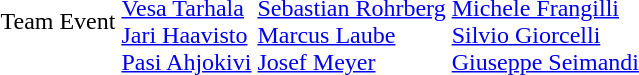<table>
<tr>
<td>Team Event<br></td>
<td><br><a href='#'>Vesa Tarhala</a><br><a href='#'>Jari Haavisto</a><br><a href='#'>Pasi Ahjokivi</a></td>
<td><br><a href='#'>Sebastian Rohrberg</a><br><a href='#'>Marcus Laube</a><br><a href='#'>Josef Meyer</a></td>
<td><br><a href='#'>Michele Frangilli</a><br><a href='#'>Silvio Giorcelli</a><br><a href='#'>Giuseppe Seimandi</a></td>
</tr>
</table>
